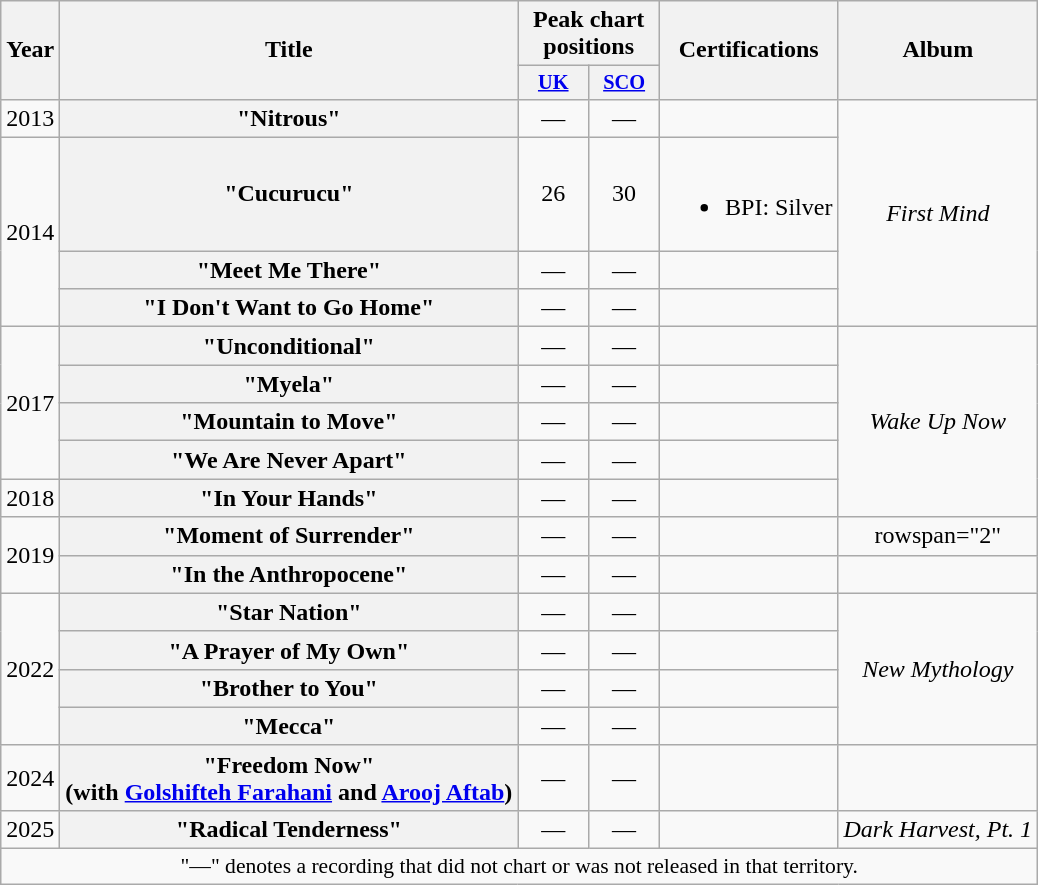<table class="wikitable plainrowheaders" style="text-align:center;">
<tr>
<th scope="col" rowspan="2">Year</th>
<th scope="col" rowspan="2">Title</th>
<th scope="col" colspan="2">Peak chart positions</th>
<th scope="col" rowspan="2">Certifications</th>
<th scope="col" rowspan="2">Album</th>
</tr>
<tr>
<th scope="col" style="width:3em;font-size:85%;"><a href='#'>UK</a></th>
<th scope="col" style="width:3em;font-size:85%;"><a href='#'>SCO</a><br></th>
</tr>
<tr>
<td>2013</td>
<th scope="row">"Nitrous"</th>
<td>—</td>
<td>—</td>
<td></td>
<td rowspan="4"><em>First Mind</em></td>
</tr>
<tr>
<td rowspan="3">2014</td>
<th scope="row">"Cucurucu"</th>
<td>26</td>
<td>30</td>
<td><br><ul><li>BPI: Silver</li></ul></td>
</tr>
<tr>
<th scope="row">"Meet Me There"</th>
<td>—</td>
<td>—</td>
<td></td>
</tr>
<tr>
<th scope="row">"I Don't Want to Go Home"</th>
<td>—</td>
<td>—</td>
<td></td>
</tr>
<tr>
<td rowspan="4">2017</td>
<th scope="row">"Unconditional"</th>
<td>—</td>
<td>—</td>
<td></td>
<td rowspan="5"><em>Wake Up Now</em></td>
</tr>
<tr>
<th scope="row">"Myela"</th>
<td>—</td>
<td>—</td>
<td></td>
</tr>
<tr>
<th scope="row">"Mountain to Move"</th>
<td>—</td>
<td>—</td>
<td></td>
</tr>
<tr>
<th scope="row">"We Are Never Apart"</th>
<td>—</td>
<td>—</td>
<td></td>
</tr>
<tr>
<td rowspan="1">2018</td>
<th scope="row">"In Your Hands"</th>
<td>—</td>
<td>—</td>
<td></td>
</tr>
<tr>
<td rowspan="2">2019</td>
<th scope="row">"Moment of Surrender"</th>
<td>—</td>
<td>—</td>
<td></td>
<td>rowspan="2" </td>
</tr>
<tr>
<th scope="row">"In the Anthropocene"</th>
<td>—</td>
<td>—</td>
<td></td>
</tr>
<tr>
<td rowspan="4">2022</td>
<th scope="row">"Star Nation"</th>
<td>—</td>
<td>—</td>
<td></td>
<td rowspan="4"><em>New Mythology</em></td>
</tr>
<tr>
<th scope="row">"A Prayer of My Own"</th>
<td>—</td>
<td>—</td>
<td></td>
</tr>
<tr>
<th scope="row">"Brother to You"</th>
<td>—</td>
<td>—</td>
<td></td>
</tr>
<tr>
<th scope="row">"Mecca"</th>
<td>—</td>
<td>—</td>
<td></td>
</tr>
<tr>
<td>2024</td>
<th scope="row">"Freedom Now"<br><span>(with <a href='#'>Golshifteh Farahani</a> and <a href='#'>Arooj Aftab</a>)</span></th>
<td>—</td>
<td>—</td>
<td></td>
<td></td>
</tr>
<tr>
<td rowspan="1">2025</td>
<th scope="row">"Radical Tenderness"</th>
<td>—</td>
<td>—</td>
<td></td>
<td rowspan="1"><em>Dark Harvest, Pt. 1</em></td>
</tr>
<tr>
<td colspan="15" style="font-size:90%">"—" denotes a recording that did not chart or was not released in that territory.</td>
</tr>
</table>
